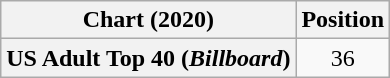<table class="wikitable plainrowheaders" style="text-align:center;">
<tr>
<th scope="col">Chart (2020)</th>
<th scope="col">Position</th>
</tr>
<tr>
<th scope="row">US Adult Top 40 (<em>Billboard</em>)</th>
<td>36</td>
</tr>
</table>
